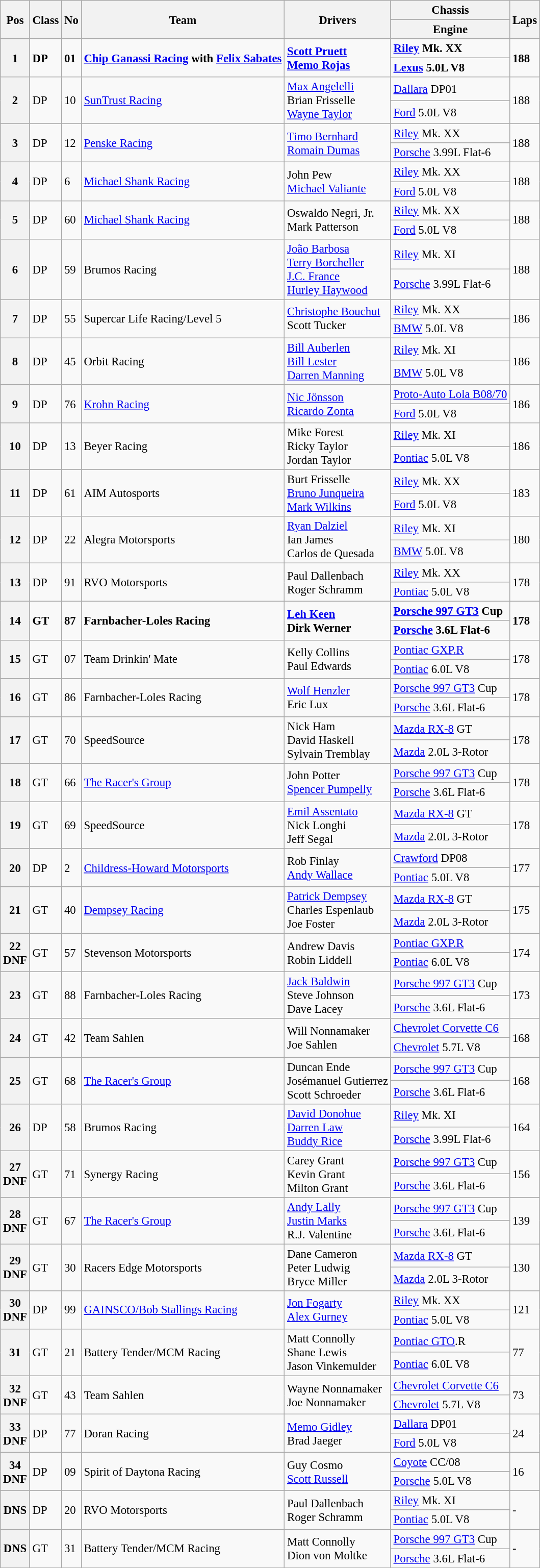<table class="wikitable" style="font-size: 95%;">
<tr>
<th rowspan=2>Pos</th>
<th rowspan=2>Class</th>
<th rowspan=2>No</th>
<th rowspan=2>Team</th>
<th rowspan=2>Drivers</th>
<th>Chassis</th>
<th rowspan=2>Laps</th>
</tr>
<tr>
<th>Engine</th>
</tr>
<tr style="font-weight:bold">
<th rowspan=2>1</th>
<td rowspan=2>DP</td>
<td rowspan=2>01</td>
<td rowspan=2><a href='#'>Chip Ganassi Racing</a> with <a href='#'>Felix Sabates</a></td>
<td rowspan=2> <a href='#'>Scott Pruett</a><br> <a href='#'>Memo Rojas</a></td>
<td><a href='#'>Riley</a> Mk. XX</td>
<td rowspan=2>188</td>
</tr>
<tr style="font-weight:bold">
<td><a href='#'>Lexus</a> 5.0L V8</td>
</tr>
<tr>
<th rowspan=2>2</th>
<td rowspan=2>DP</td>
<td rowspan=2>10</td>
<td rowspan=2><a href='#'>SunTrust Racing</a></td>
<td rowspan=2> <a href='#'>Max Angelelli</a><br> Brian Frisselle<br> <a href='#'>Wayne Taylor</a></td>
<td><a href='#'>Dallara</a> DP01</td>
<td rowspan=2>188</td>
</tr>
<tr>
<td><a href='#'>Ford</a> 5.0L V8</td>
</tr>
<tr>
<th rowspan=2>3</th>
<td rowspan=2>DP</td>
<td rowspan=2>12</td>
<td rowspan=2><a href='#'>Penske Racing</a></td>
<td rowspan=2> <a href='#'>Timo Bernhard</a><br> <a href='#'>Romain Dumas</a></td>
<td><a href='#'>Riley</a> Mk. XX</td>
<td rowspan=2>188</td>
</tr>
<tr>
<td><a href='#'>Porsche</a> 3.99L Flat-6</td>
</tr>
<tr>
<th rowspan=2>4</th>
<td rowspan=2>DP</td>
<td rowspan=2>6</td>
<td rowspan=2><a href='#'>Michael Shank Racing</a></td>
<td rowspan=2> John Pew<br> <a href='#'>Michael Valiante</a></td>
<td><a href='#'>Riley</a> Mk. XX</td>
<td rowspan=2>188</td>
</tr>
<tr>
<td><a href='#'>Ford</a> 5.0L V8</td>
</tr>
<tr>
<th rowspan=2>5</th>
<td rowspan=2>DP</td>
<td rowspan=2>60</td>
<td rowspan=2><a href='#'>Michael Shank Racing</a></td>
<td rowspan=2> Oswaldo Negri, Jr.<br> Mark Patterson</td>
<td><a href='#'>Riley</a> Mk. XX</td>
<td rowspan=2>188</td>
</tr>
<tr>
<td><a href='#'>Ford</a> 5.0L V8</td>
</tr>
<tr>
<th rowspan=2>6</th>
<td rowspan=2>DP</td>
<td rowspan=2>59</td>
<td rowspan=2>Brumos Racing</td>
<td rowspan=2> <a href='#'>João Barbosa</a><br> <a href='#'>Terry Borcheller</a><br> <a href='#'>J.C. France</a><br> <a href='#'>Hurley Haywood</a></td>
<td><a href='#'>Riley</a> Mk. XI</td>
<td rowspan=2>188</td>
</tr>
<tr>
<td><a href='#'>Porsche</a> 3.99L Flat-6</td>
</tr>
<tr>
<th rowspan=2>7</th>
<td rowspan=2>DP</td>
<td rowspan=2>55</td>
<td rowspan=2>Supercar Life Racing/Level 5</td>
<td rowspan=2> <a href='#'>Christophe Bouchut</a><br> Scott Tucker</td>
<td><a href='#'>Riley</a> Mk. XX</td>
<td rowspan=2>186</td>
</tr>
<tr>
<td><a href='#'>BMW</a> 5.0L V8</td>
</tr>
<tr>
<th rowspan=2>8</th>
<td rowspan=2>DP</td>
<td rowspan=2>45</td>
<td rowspan=2>Orbit Racing</td>
<td rowspan=2> <a href='#'>Bill Auberlen</a><br> <a href='#'>Bill Lester</a><br> <a href='#'>Darren Manning</a></td>
<td><a href='#'>Riley</a> Mk. XI</td>
<td rowspan=2>186</td>
</tr>
<tr>
<td><a href='#'>BMW</a> 5.0L V8</td>
</tr>
<tr>
<th rowspan=2>9</th>
<td rowspan=2>DP</td>
<td rowspan=2>76</td>
<td rowspan=2><a href='#'>Krohn Racing</a></td>
<td rowspan=2> <a href='#'>Nic Jönsson</a><br> <a href='#'>Ricardo Zonta</a></td>
<td><a href='#'>Proto-Auto Lola B08/70</a></td>
<td rowspan=2>186</td>
</tr>
<tr>
<td><a href='#'>Ford</a> 5.0L V8</td>
</tr>
<tr>
<th rowspan=2>10</th>
<td rowspan=2>DP</td>
<td rowspan=2>13</td>
<td rowspan=2>Beyer Racing</td>
<td rowspan=2> Mike Forest<br> Ricky Taylor<br> Jordan Taylor</td>
<td><a href='#'>Riley</a> Mk. XI</td>
<td rowspan=2>186</td>
</tr>
<tr>
<td><a href='#'>Pontiac</a> 5.0L V8</td>
</tr>
<tr>
<th rowspan=2>11</th>
<td rowspan=2>DP</td>
<td rowspan=2>61</td>
<td rowspan=2>AIM Autosports</td>
<td rowspan=2> Burt Frisselle<br> <a href='#'>Bruno Junqueira</a><br> <a href='#'>Mark Wilkins</a></td>
<td><a href='#'>Riley</a> Mk. XX</td>
<td rowspan=2>183</td>
</tr>
<tr>
<td><a href='#'>Ford</a> 5.0L V8</td>
</tr>
<tr>
<th rowspan=2>12</th>
<td rowspan=2>DP</td>
<td rowspan=2>22</td>
<td rowspan=2>Alegra Motorsports</td>
<td rowspan=2> <a href='#'>Ryan Dalziel</a><br> Ian James<br> Carlos de Quesada</td>
<td><a href='#'>Riley</a> Mk. XI</td>
<td rowspan=2>180</td>
</tr>
<tr>
<td><a href='#'>BMW</a> 5.0L V8</td>
</tr>
<tr>
<th rowspan=2>13</th>
<td rowspan=2>DP</td>
<td rowspan=2>91</td>
<td rowspan=2>RVO Motorsports</td>
<td rowspan=2> Paul Dallenbach<br> Roger Schramm</td>
<td><a href='#'>Riley</a> Mk. XX</td>
<td rowspan=2>178</td>
</tr>
<tr>
<td><a href='#'>Pontiac</a> 5.0L V8</td>
</tr>
<tr style="font-weight:bold">
<th rowspan=2>14</th>
<td rowspan=2>GT</td>
<td rowspan=2>87</td>
<td rowspan=2>Farnbacher-Loles Racing</td>
<td rowspan=2> <a href='#'>Leh Keen</a><br> Dirk Werner</td>
<td><a href='#'>Porsche 997 GT3</a> Cup</td>
<td rowspan=2>178</td>
</tr>
<tr style="font-weight:bold">
<td><a href='#'>Porsche</a> 3.6L Flat-6</td>
</tr>
<tr>
<th rowspan=2>15</th>
<td rowspan=2>GT</td>
<td rowspan=2>07</td>
<td rowspan=2>Team Drinkin' Mate</td>
<td rowspan=2> Kelly Collins<br> Paul Edwards</td>
<td><a href='#'>Pontiac GXP.R</a></td>
<td rowspan=2>178</td>
</tr>
<tr>
<td><a href='#'>Pontiac</a> 6.0L V8</td>
</tr>
<tr>
<th rowspan=2>16</th>
<td rowspan=2>GT</td>
<td rowspan=2>86</td>
<td rowspan=2>Farnbacher-Loles Racing</td>
<td rowspan=2> <a href='#'>Wolf Henzler</a><br> Eric Lux</td>
<td><a href='#'>Porsche 997 GT3</a> Cup</td>
<td rowspan=2>178</td>
</tr>
<tr>
<td><a href='#'>Porsche</a> 3.6L Flat-6</td>
</tr>
<tr>
<th rowspan=2>17</th>
<td rowspan=2>GT</td>
<td rowspan=2>70</td>
<td rowspan=2>SpeedSource</td>
<td rowspan=2> Nick Ham<br> David Haskell<br> Sylvain Tremblay</td>
<td><a href='#'>Mazda RX-8</a> GT</td>
<td rowspan=2>178</td>
</tr>
<tr>
<td><a href='#'>Mazda</a> 2.0L 3-Rotor</td>
</tr>
<tr>
<th rowspan=2>18</th>
<td rowspan=2>GT</td>
<td rowspan=2>66</td>
<td rowspan=2><a href='#'>The Racer's Group</a></td>
<td rowspan=2> John Potter<br> <a href='#'>Spencer Pumpelly</a></td>
<td><a href='#'>Porsche 997 GT3</a> Cup</td>
<td rowspan=2>178</td>
</tr>
<tr>
<td><a href='#'>Porsche</a> 3.6L Flat-6</td>
</tr>
<tr>
<th rowspan=2>19</th>
<td rowspan=2>GT</td>
<td rowspan=2>69</td>
<td rowspan=2>SpeedSource</td>
<td rowspan=2> <a href='#'>Emil Assentato</a><br> Nick Longhi<br> Jeff Segal</td>
<td><a href='#'>Mazda RX-8</a> GT</td>
<td rowspan=2>178</td>
</tr>
<tr>
<td><a href='#'>Mazda</a> 2.0L 3-Rotor</td>
</tr>
<tr>
<th rowspan=2>20</th>
<td rowspan=2>DP</td>
<td rowspan=2>2</td>
<td rowspan=2><a href='#'>Childress-Howard Motorsports</a></td>
<td rowspan=2> Rob Finlay<br> <a href='#'>Andy Wallace</a></td>
<td><a href='#'>Crawford</a> DP08</td>
<td rowspan=2>177</td>
</tr>
<tr>
<td><a href='#'>Pontiac</a> 5.0L V8</td>
</tr>
<tr>
<th rowspan=2>21</th>
<td rowspan=2>GT</td>
<td rowspan=2>40</td>
<td rowspan=2><a href='#'>Dempsey Racing</a></td>
<td rowspan=2> <a href='#'>Patrick Dempsey</a><br> Charles Espenlaub<br> Joe Foster</td>
<td><a href='#'>Mazda RX-8</a> GT</td>
<td rowspan=2>175</td>
</tr>
<tr>
<td><a href='#'>Mazda</a> 2.0L 3-Rotor</td>
</tr>
<tr>
<th rowspan=2>22<br>DNF</th>
<td rowspan=2>GT</td>
<td rowspan=2>57</td>
<td rowspan=2>Stevenson Motorsports</td>
<td rowspan=2> Andrew Davis<br> Robin Liddell</td>
<td><a href='#'>Pontiac GXP.R</a></td>
<td rowspan=2>174</td>
</tr>
<tr>
<td><a href='#'>Pontiac</a> 6.0L V8</td>
</tr>
<tr>
<th rowspan=2>23</th>
<td rowspan=2>GT</td>
<td rowspan=2>88</td>
<td rowspan=2>Farnbacher-Loles Racing</td>
<td rowspan=2> <a href='#'>Jack Baldwin</a><br> Steve Johnson<br> Dave Lacey</td>
<td><a href='#'>Porsche 997 GT3</a> Cup</td>
<td rowspan=2>173</td>
</tr>
<tr>
<td><a href='#'>Porsche</a> 3.6L Flat-6</td>
</tr>
<tr>
<th rowspan=2>24</th>
<td rowspan=2>GT</td>
<td rowspan=2>42</td>
<td rowspan=2>Team Sahlen</td>
<td rowspan=2> Will Nonnamaker<br> Joe Sahlen</td>
<td><a href='#'>Chevrolet Corvette C6</a></td>
<td rowspan=2>168</td>
</tr>
<tr>
<td><a href='#'>Chevrolet</a> 5.7L V8</td>
</tr>
<tr>
<th rowspan=2>25</th>
<td rowspan=2>GT</td>
<td rowspan=2>68</td>
<td rowspan=2><a href='#'>The Racer's Group</a></td>
<td rowspan=2> Duncan Ende<br> Josémanuel Gutierrez<br> Scott Schroeder</td>
<td><a href='#'>Porsche 997 GT3</a> Cup</td>
<td rowspan=2>168</td>
</tr>
<tr>
<td><a href='#'>Porsche</a> 3.6L Flat-6</td>
</tr>
<tr>
<th rowspan=2>26</th>
<td rowspan=2>DP</td>
<td rowspan=2>58</td>
<td rowspan=2>Brumos Racing</td>
<td rowspan=2> <a href='#'>David Donohue</a><br> <a href='#'>Darren Law</a><br> <a href='#'>Buddy Rice</a></td>
<td><a href='#'>Riley</a> Mk. XI</td>
<td rowspan=2>164</td>
</tr>
<tr>
<td><a href='#'>Porsche</a> 3.99L Flat-6</td>
</tr>
<tr>
<th rowspan=2>27<br>DNF</th>
<td rowspan=2>GT</td>
<td rowspan=2>71</td>
<td rowspan=2>Synergy Racing</td>
<td rowspan=2> Carey Grant<br> Kevin Grant<br> Milton Grant</td>
<td><a href='#'>Porsche 997 GT3</a> Cup</td>
<td rowspan=2>156</td>
</tr>
<tr>
<td><a href='#'>Porsche</a> 3.6L Flat-6</td>
</tr>
<tr>
<th rowspan=2>28<br>DNF</th>
<td rowspan=2>GT</td>
<td rowspan=2>67</td>
<td rowspan=2><a href='#'>The Racer's Group</a></td>
<td rowspan=2> <a href='#'>Andy Lally</a><br> <a href='#'>Justin Marks</a><br> R.J. Valentine</td>
<td><a href='#'>Porsche 997 GT3</a> Cup</td>
<td rowspan=2>139</td>
</tr>
<tr>
<td><a href='#'>Porsche</a> 3.6L Flat-6</td>
</tr>
<tr>
<th rowspan=2>29<br>DNF</th>
<td rowspan=2>GT</td>
<td rowspan=2>30</td>
<td rowspan=2>Racers Edge Motorsports</td>
<td rowspan=2> Dane Cameron<br> Peter Ludwig<br> Bryce Miller</td>
<td><a href='#'>Mazda RX-8</a> GT</td>
<td rowspan=2>130</td>
</tr>
<tr>
<td><a href='#'>Mazda</a> 2.0L 3-Rotor</td>
</tr>
<tr>
<th rowspan=2>30<br>DNF</th>
<td rowspan=2>DP</td>
<td rowspan=2>99</td>
<td rowspan=2><a href='#'>GAINSCO/Bob Stallings Racing</a></td>
<td rowspan=2> <a href='#'>Jon Fogarty</a><br> <a href='#'>Alex Gurney</a></td>
<td><a href='#'>Riley</a> Mk. XX</td>
<td rowspan=2>121</td>
</tr>
<tr>
<td><a href='#'>Pontiac</a> 5.0L V8</td>
</tr>
<tr>
<th rowspan=2>31</th>
<td rowspan=2>GT</td>
<td rowspan=2>21</td>
<td rowspan=2>Battery Tender/MCM Racing</td>
<td rowspan=2> Matt Connolly<br> Shane Lewis<br> Jason Vinkemulder</td>
<td><a href='#'>Pontiac GTO</a>.R</td>
<td rowspan=2>77</td>
</tr>
<tr>
<td><a href='#'>Pontiac</a> 6.0L V8</td>
</tr>
<tr>
<th rowspan=2>32<br>DNF</th>
<td rowspan=2>GT</td>
<td rowspan=2>43</td>
<td rowspan=2>Team Sahlen</td>
<td rowspan=2> Wayne Nonnamaker<br> Joe Nonnamaker</td>
<td><a href='#'>Chevrolet Corvette C6</a></td>
<td rowspan=2>73</td>
</tr>
<tr>
<td><a href='#'>Chevrolet</a> 5.7L V8</td>
</tr>
<tr>
<th rowspan=2>33<br>DNF</th>
<td rowspan=2>DP</td>
<td rowspan=2>77</td>
<td rowspan=2>Doran Racing</td>
<td rowspan=2> <a href='#'>Memo Gidley</a><br> Brad Jaeger</td>
<td><a href='#'>Dallara</a> DP01</td>
<td rowspan=2>24</td>
</tr>
<tr>
<td><a href='#'>Ford</a> 5.0L V8</td>
</tr>
<tr>
<th rowspan=2>34<br>DNF</th>
<td rowspan=2>DP</td>
<td rowspan=2>09</td>
<td rowspan=2>Spirit of Daytona Racing</td>
<td rowspan=2> Guy Cosmo<br> <a href='#'>Scott Russell</a></td>
<td><a href='#'>Coyote</a> CC/08</td>
<td rowspan=2>16</td>
</tr>
<tr>
<td><a href='#'>Porsche</a> 5.0L V8</td>
</tr>
<tr>
<th rowspan=2>DNS</th>
<td rowspan=2>DP</td>
<td rowspan=2>20</td>
<td rowspan=2>RVO Motorsports</td>
<td rowspan=2> Paul Dallenbach<br> Roger Schramm</td>
<td><a href='#'>Riley</a> Mk. XI</td>
<td rowspan=2>-</td>
</tr>
<tr>
<td><a href='#'>Pontiac</a> 5.0L V8</td>
</tr>
<tr>
<th rowspan=2>DNS</th>
<td rowspan=2>GT</td>
<td rowspan=2>31</td>
<td rowspan=2>Battery Tender/MCM Racing</td>
<td rowspan=2> Matt Connolly<br> Dion von Moltke</td>
<td><a href='#'>Porsche 997 GT3</a> Cup</td>
<td rowspan=2>-</td>
</tr>
<tr>
<td><a href='#'>Porsche</a> 3.6L Flat-6</td>
</tr>
</table>
